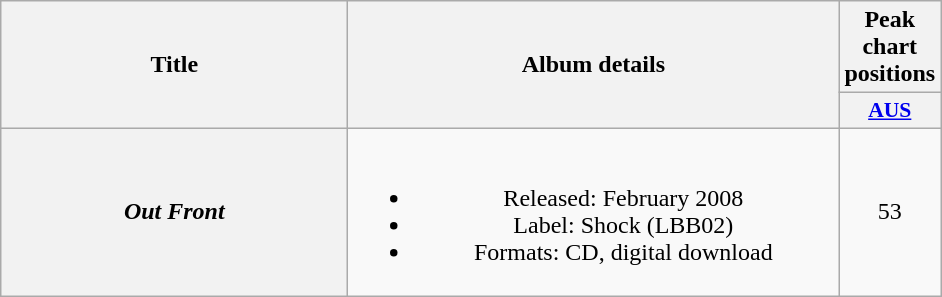<table class="wikitable plainrowheaders" style="text-align:center;">
<tr>
<th scope="col" rowspan="2" style="width:14em;">Title</th>
<th scope="col" rowspan="2" style="width:20em;">Album details</th>
<th scope="col" colspan="1">Peak chart positions</th>
</tr>
<tr>
<th scope="col" style="width:3em;font-size:90%;"><a href='#'>AUS</a><br></th>
</tr>
<tr>
<th scope="row"><em>Out Front</em></th>
<td><br><ul><li>Released: February 2008</li><li>Label: Shock (LBB02)</li><li>Formats: CD, digital download</li></ul></td>
<td>53</td>
</tr>
</table>
